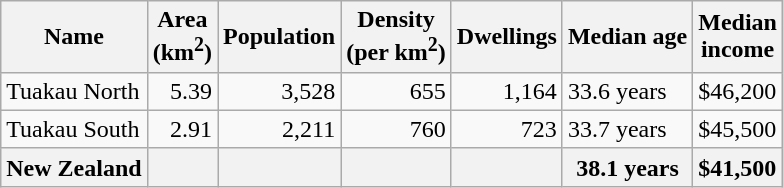<table class="wikitable">
<tr>
<th>Name</th>
<th>Area<br>(km<sup>2</sup>)</th>
<th>Population</th>
<th>Density<br>(per km<sup>2</sup>)</th>
<th>Dwellings</th>
<th>Median age</th>
<th>Median<br>income</th>
</tr>
<tr>
<td>Tuakau North</td>
<td style="text-align:right;">5.39</td>
<td style="text-align:right;">3,528</td>
<td style="text-align:right;">655</td>
<td style="text-align:right;">1,164</td>
<td>33.6 years</td>
<td>$46,200</td>
</tr>
<tr>
<td>Tuakau South</td>
<td style="text-align:right;">2.91</td>
<td style="text-align:right;">2,211</td>
<td style="text-align:right;">760</td>
<td style="text-align:right;">723</td>
<td>33.7 years</td>
<td>$45,500</td>
</tr>
<tr>
<th>New Zealand</th>
<th></th>
<th></th>
<th></th>
<th></th>
<th>38.1 years</th>
<th style="text-align:left;">$41,500</th>
</tr>
</table>
